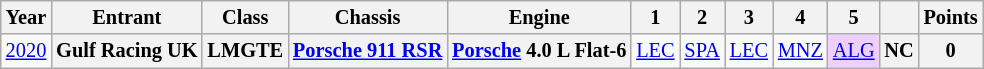<table class="wikitable" style="text-align:center; font-size:85%">
<tr>
<th>Year</th>
<th>Entrant</th>
<th>Class</th>
<th>Chassis</th>
<th>Engine</th>
<th>1</th>
<th>2</th>
<th>3</th>
<th>4</th>
<th>5</th>
<th></th>
<th>Points</th>
</tr>
<tr>
<td><a href='#'>2020</a></td>
<th nowrap>Gulf Racing UK</th>
<th>LMGTE</th>
<th nowrap><a href='#'>Porsche 911 RSR</a></th>
<th nowrap><a href='#'>Porsche</a> 4.0 L Flat-6</th>
<td><a href='#'>LEC</a></td>
<td><a href='#'>SPA</a></td>
<td><a href='#'>LEC</a></td>
<td><a href='#'>MNZ</a></td>
<td style="background:#EFCFFF;"><a href='#'>ALG</a><br></td>
<th>NC</th>
<th>0</th>
</tr>
</table>
